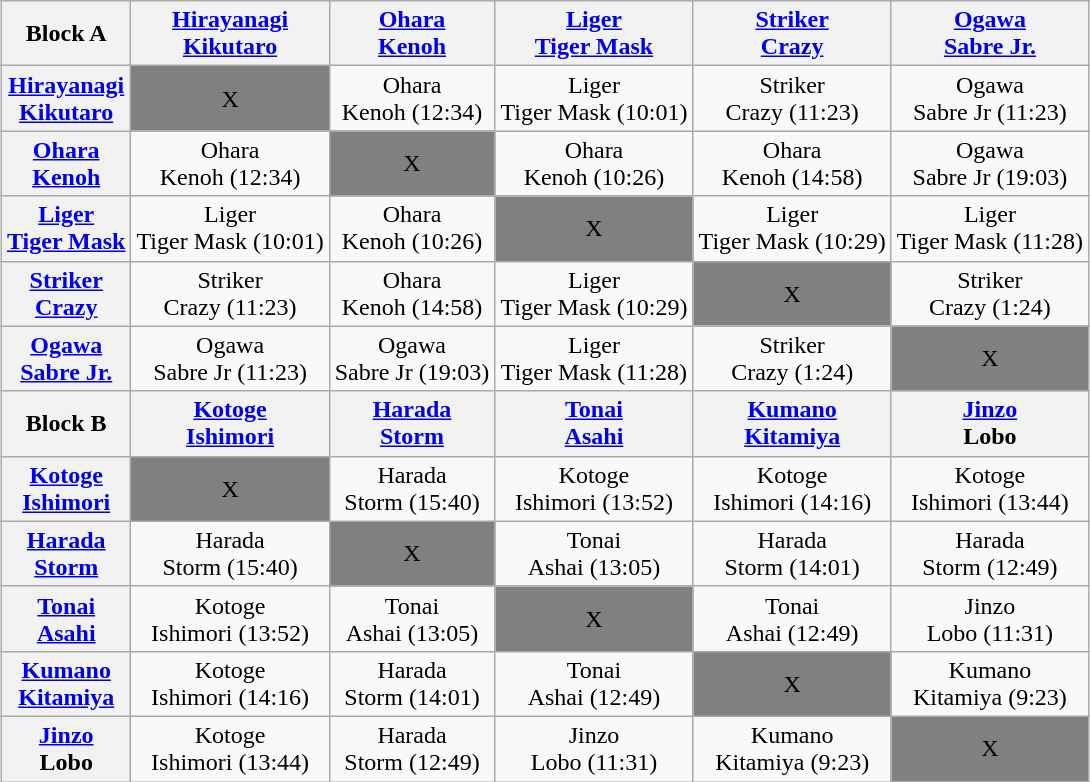<table class="wikitable" style="margin: 1em auto 1em auto">
<tr>
<th>Block A</th>
<th><a href='#'>Hirayanagi</a><br><a href='#'>Kikutaro</a></th>
<th><a href='#'>Ohara</a><br><a href='#'>Kenoh</a></th>
<th><a href='#'>Liger</a><br><a href='#'>Tiger Mask</a></th>
<th><a href='#'>Striker</a><br><a href='#'>Crazy</a></th>
<th><a href='#'>Ogawa</a><br><a href='#'>Sabre Jr.</a></th>
</tr>
<tr align="center">
<th><a href='#'>Hirayanagi</a><br><a href='#'>Kikutaro</a></th>
<td bgcolor=Grey>X</td>
<td>Ohara<br>Kenoh (12:34)</td>
<td>Liger<br>Tiger Mask (10:01)</td>
<td>Striker<br>Crazy (11:23)</td>
<td>Ogawa<br>Sabre Jr (11:23)</td>
</tr>
<tr align="center">
<th><a href='#'>Ohara</a><br><a href='#'>Kenoh</a></th>
<td>Ohara<br>Kenoh (12:34)</td>
<td bgcolor=Grey>X</td>
<td>Ohara<br>Kenoh (10:26)</td>
<td>Ohara<br>Kenoh (14:58)</td>
<td>Ogawa<br>Sabre Jr (19:03)</td>
</tr>
<tr align="center">
<th><a href='#'>Liger</a><br><a href='#'>Tiger Mask</a></th>
<td>Liger<br>Tiger Mask (10:01)</td>
<td>Ohara<br>Kenoh (10:26)</td>
<td bgcolor=Grey>X</td>
<td>Liger<br>Tiger Mask (10:29)</td>
<td>Liger<br>Tiger Mask (11:28)</td>
</tr>
<tr align="center">
<th><a href='#'>Striker</a><br><a href='#'>Crazy</a></th>
<td>Striker<br>Crazy (11:23)</td>
<td>Ohara<br>Kenoh (14:58)</td>
<td>Liger<br>Tiger Mask (10:29)</td>
<td bgcolor=Grey>X</td>
<td>Striker<br>Crazy (1:24)</td>
</tr>
<tr align="center">
<th><a href='#'>Ogawa</a><br><a href='#'>Sabre Jr.</a></th>
<td>Ogawa<br>Sabre Jr (11:23)</td>
<td>Ogawa<br>Sabre Jr (19:03)</td>
<td>Liger<br>Tiger Mask (11:28)</td>
<td>Striker<br>Crazy (1:24)</td>
<td bgcolor=grey>X</td>
</tr>
<tr align="center">
<th>Block B</th>
<th><a href='#'>Kotoge</a><br><a href='#'>Ishimori</a></th>
<th><a href='#'>Harada</a><br><a href='#'>Storm</a></th>
<th><a href='#'>Tonai</a><br><a href='#'>Asahi</a></th>
<th><a href='#'>Kumano</a><br><a href='#'>Kitamiya</a></th>
<th><a href='#'>Jinzo</a><br>Lobo</th>
</tr>
<tr align="center">
<th><a href='#'>Kotoge</a><br><a href='#'>Ishimori</a></th>
<td bgcolor=Grey>X</td>
<td>Harada<br>Storm (15:40)</td>
<td>Kotoge<br>Ishimori (13:52)</td>
<td>Kotoge<br>Ishimori (14:16)</td>
<td>Kotoge<br>Ishimori (13:44)</td>
</tr>
<tr align="center">
<th><a href='#'>Harada</a><br><a href='#'>Storm</a></th>
<td>Harada<br>Storm (15:40)</td>
<td bgcolor=Grey>X</td>
<td>Tonai<br>Ashai (13:05)</td>
<td>Harada<br>Storm (14:01)</td>
<td>Harada<br>Storm (12:49)</td>
</tr>
<tr align="center">
<th><a href='#'>Tonai</a><br><a href='#'>Asahi</a></th>
<td>Kotoge<br>Ishimori (13:52)</td>
<td>Tonai<br>Ashai (13:05)</td>
<td bgcolor=Grey>X</td>
<td>Tonai<br>Ashai (12:49)</td>
<td>Jinzo<br>Lobo (11:31)</td>
</tr>
<tr align="center">
<th><a href='#'>Kumano</a><br><a href='#'>Kitamiya</a></th>
<td>Kotoge<br>Ishimori (14:16)</td>
<td>Harada<br>Storm (14:01)</td>
<td>Tonai<br>Ashai (12:49)</td>
<td bgcolor=Grey>X</td>
<td>Kumano<br>Kitamiya (9:23)</td>
</tr>
<tr align="center">
<th><a href='#'>Jinzo</a><br>Lobo</th>
<td>Kotoge<br>Ishimori (13:44)</td>
<td>Harada<br>Storm (12:49)</td>
<td>Jinzo<br>Lobo (11:31)</td>
<td>Kumano<br>Kitamiya (9:23)</td>
<td bgcolor=Grey>X</td>
</tr>
</table>
